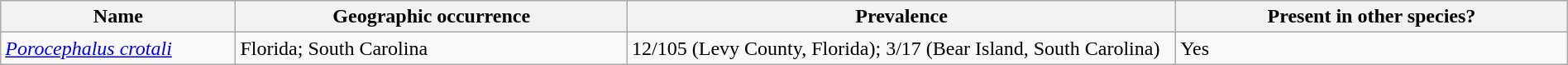<table class="wikitable" style="width: 100%">
<tr>
<th width="15%">Name</th>
<th width="25%">Geographic occurrence</th>
<th width="35%">Prevalence</th>
<th width="25%">Present in other species?</th>
</tr>
<tr>
<td><em><a href='#'>Porocephalus crotali</a></em></td>
<td>Florida; South Carolina</td>
<td>12/105 (Levy County, Florida); 3/17 (Bear Island, South Carolina)</td>
<td>Yes</td>
</tr>
</table>
